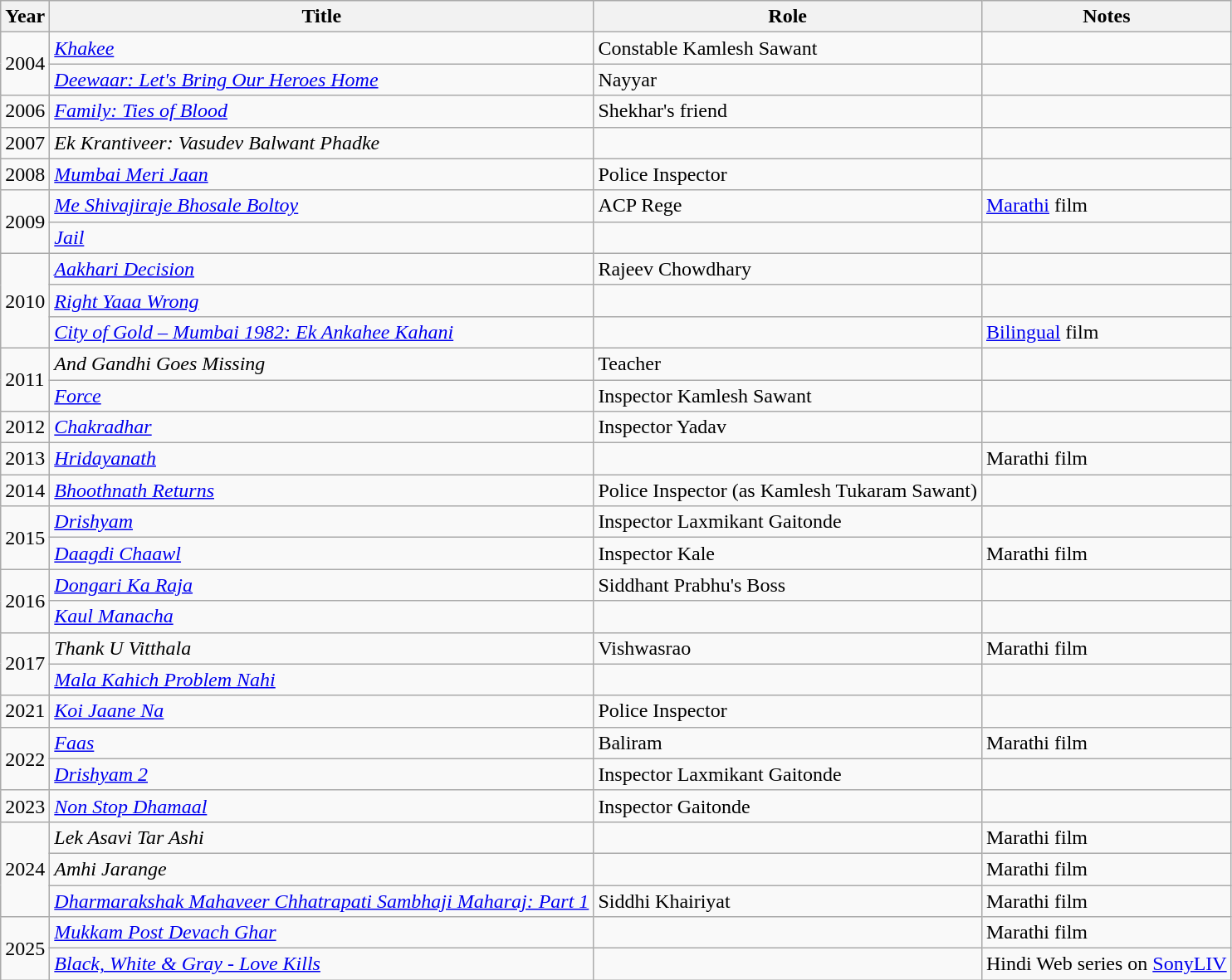<table class="wikitable">
<tr>
<th>Year</th>
<th>Title</th>
<th>Role</th>
<th>Notes</th>
</tr>
<tr>
<td rowspan="2">2004</td>
<td><em><a href='#'>Khakee</a></em></td>
<td>Constable Kamlesh Sawant</td>
<td></td>
</tr>
<tr>
<td><em><a href='#'>Deewaar: Let's Bring Our Heroes Home</a></em></td>
<td>Nayyar</td>
<td></td>
</tr>
<tr>
<td>2006</td>
<td><em><a href='#'>Family: Ties of Blood</a></em></td>
<td>Shekhar's friend</td>
<td></td>
</tr>
<tr>
<td>2007</td>
<td><em>Ek Krantiveer: Vasudev Balwant Phadke </em></td>
<td></td>
<td></td>
</tr>
<tr>
<td>2008</td>
<td><em><a href='#'>Mumbai Meri Jaan</a></em></td>
<td>Police Inspector</td>
<td></td>
</tr>
<tr>
<td rowspan="2">2009</td>
<td><em><a href='#'>Me Shivajiraje Bhosale Boltoy</a></em></td>
<td>ACP Rege</td>
<td><a href='#'>Marathi</a> film</td>
</tr>
<tr>
<td><em><a href='#'>Jail</a></em></td>
<td></td>
<td></td>
</tr>
<tr>
<td rowspan="3">2010</td>
<td><em><a href='#'>Aakhari Decision</a></em></td>
<td>Rajeev Chowdhary</td>
<td></td>
</tr>
<tr>
<td><em><a href='#'>Right Yaaa Wrong</a></em></td>
<td></td>
<td></td>
</tr>
<tr>
<td><em><a href='#'>City of Gold – Mumbai 1982: Ek Ankahee Kahani</a></em></td>
<td></td>
<td><a href='#'>Bilingual</a> film</td>
</tr>
<tr>
<td rowspan="2">2011</td>
<td><em>And Gandhi Goes Missing</em></td>
<td>Teacher</td>
<td></td>
</tr>
<tr>
<td><em><a href='#'>Force</a></em></td>
<td>Inspector Kamlesh Sawant</td>
<td></td>
</tr>
<tr>
<td>2012</td>
<td><em><a href='#'>Chakradhar</a></em></td>
<td>Inspector Yadav</td>
<td></td>
</tr>
<tr>
<td>2013</td>
<td><em><a href='#'>Hridayanath</a></em></td>
<td></td>
<td>Marathi film</td>
</tr>
<tr>
<td>2014</td>
<td><em><a href='#'>Bhoothnath Returns</a></em></td>
<td>Police Inspector (as Kamlesh Tukaram Sawant)</td>
<td></td>
</tr>
<tr>
<td rowspan="2">2015</td>
<td><em><a href='#'>Drishyam</a></em></td>
<td>Inspector Laxmikant Gaitonde</td>
<td></td>
</tr>
<tr>
<td><em><a href='#'>Daagdi Chaawl</a></em></td>
<td>Inspector Kale</td>
<td>Marathi film</td>
</tr>
<tr>
<td rowspan="2">2016</td>
<td><em><a href='#'>Dongari Ka Raja</a></em></td>
<td>Siddhant Prabhu's Boss</td>
<td></td>
</tr>
<tr>
<td><em><a href='#'>Kaul Manacha</a></em></td>
<td></td>
<td></td>
</tr>
<tr>
<td Rowspan="2">2017</td>
<td><em>Thank U Vitthala</em></td>
<td>Vishwasrao</td>
<td>Marathi film</td>
</tr>
<tr>
<td><em><a href='#'>Mala Kahich Problem Nahi</a></em></td>
<td></td>
<td></td>
</tr>
<tr>
<td>2021</td>
<td><em><a href='#'>Koi Jaane Na</a></em></td>
<td>Police Inspector</td>
<td></td>
</tr>
<tr>
<td Rowspan="2">2022</td>
<td><em><a href='#'>Faas</a></em></td>
<td>Baliram</td>
<td>Marathi film</td>
</tr>
<tr>
<td><em><a href='#'>Drishyam 2</a></em></td>
<td>Inspector Laxmikant Gaitonde</td>
<td></td>
</tr>
<tr>
<td>2023</td>
<td><em><a href='#'>Non Stop Dhamaal</a></em></td>
<td>Inspector Gaitonde</td>
<td></td>
</tr>
<tr>
<td rowspan="3">2024</td>
<td><em>Lek Asavi Tar Ashi</em></td>
<td></td>
<td>Marathi film</td>
</tr>
<tr>
<td><em>Amhi Jarange</em></td>
<td></td>
<td>Marathi film</td>
</tr>
<tr>
<td><em><a href='#'>Dharmarakshak Mahaveer Chhatrapati Sambhaji Maharaj: Part 1</a></em></td>
<td>Siddhi Khairiyat</td>
<td>Marathi film</td>
</tr>
<tr>
<td rowspan="2">2025</td>
<td><em><a href='#'>Mukkam Post Devach Ghar</a></em></td>
<td></td>
<td>Marathi film</td>
</tr>
<tr>
<td><em><a href='#'>Black, White & Gray - Love Kills</a></em></td>
<td></td>
<td>Hindi Web series on <a href='#'>SonyLIV</a></td>
</tr>
</table>
